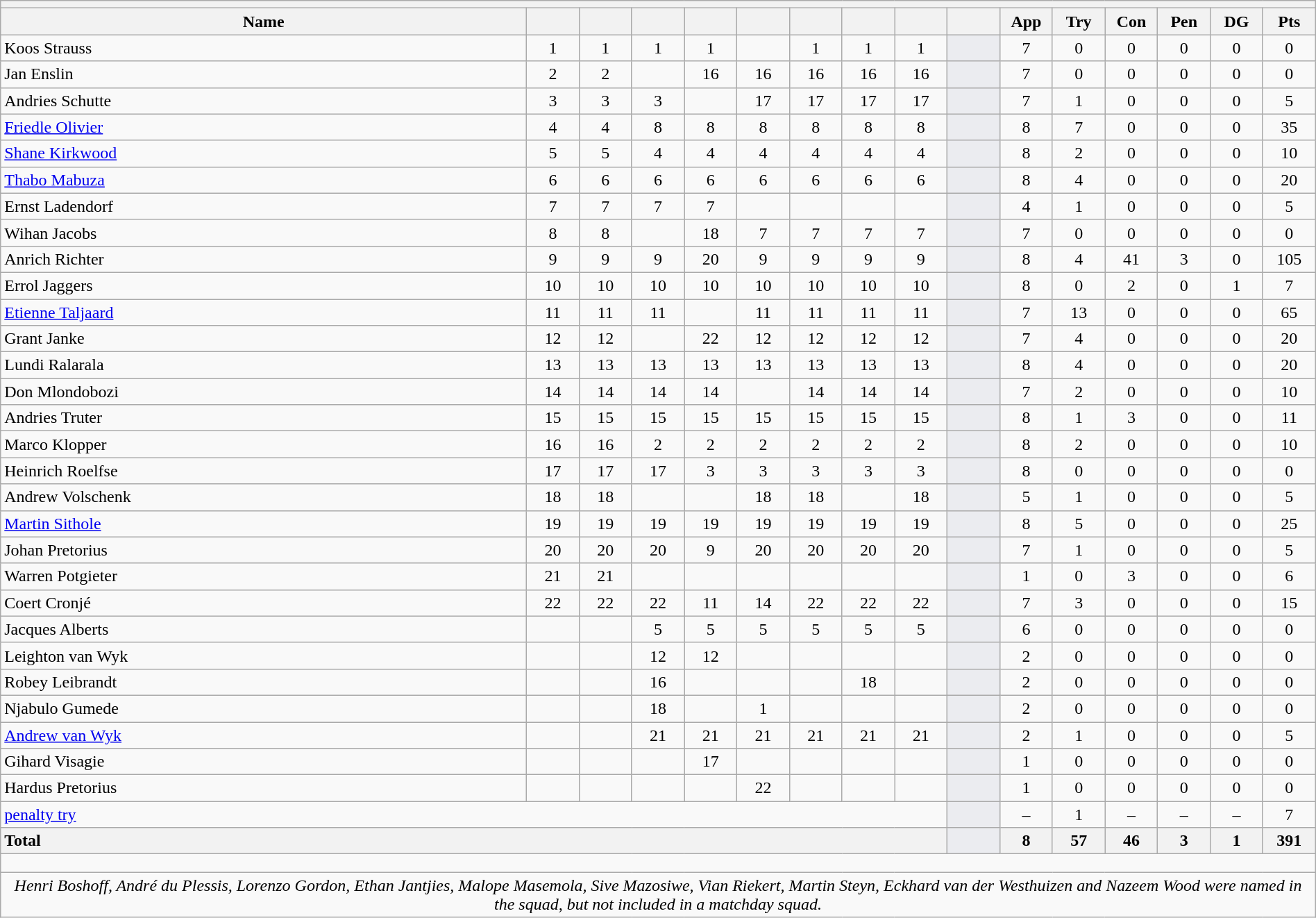<table class="wikitable collapsible collapsed" style="text-align:center; font-size:100%; width:100%">
<tr>
<th colspan="100%"></th>
</tr>
<tr>
<th style="width:40%;">Name</th>
<th style="width:4%;"></th>
<th style="width:4%;"></th>
<th style="width:4%;"></th>
<th style="width:4%;"></th>
<th style="width:4%;"></th>
<th style="width:4%;"></th>
<th style="width:4%;"></th>
<th style="width:4%;"></th>
<th style="width:4%;"></th>
<th style="width:4%;">App</th>
<th style="width:4%;">Try</th>
<th style="width:4%;">Con</th>
<th style="width:4%;">Pen</th>
<th style="width:4%;">DG</th>
<th style="width:4%;">Pts</th>
</tr>
<tr>
<td style="text-align:left;">Koos Strauss</td>
<td>1</td>
<td>1</td>
<td>1</td>
<td>1</td>
<td></td>
<td>1</td>
<td>1</td>
<td>1</td>
<td style="background:#EBECF0;"></td>
<td>7</td>
<td>0</td>
<td>0</td>
<td>0</td>
<td>0</td>
<td>0</td>
</tr>
<tr>
<td style="text-align:left;">Jan Enslin</td>
<td>2</td>
<td>2</td>
<td></td>
<td>16 </td>
<td>16 </td>
<td>16 </td>
<td>16 </td>
<td>16 </td>
<td style="background:#EBECF0;"></td>
<td>7</td>
<td>0</td>
<td>0</td>
<td>0</td>
<td>0</td>
<td>0</td>
</tr>
<tr>
<td style="text-align:left;">Andries Schutte</td>
<td>3</td>
<td>3</td>
<td>3</td>
<td></td>
<td>17 </td>
<td>17 </td>
<td>17 </td>
<td>17 </td>
<td style="background:#EBECF0;"></td>
<td>7</td>
<td>1</td>
<td>0</td>
<td>0</td>
<td>0</td>
<td>5</td>
</tr>
<tr>
<td style="text-align:left;"><a href='#'>Friedle Olivier</a></td>
<td>4</td>
<td>4</td>
<td>8</td>
<td>8</td>
<td>8</td>
<td>8</td>
<td>8</td>
<td>8</td>
<td style="background:#EBECF0;"></td>
<td>8</td>
<td>7</td>
<td>0</td>
<td>0</td>
<td>0</td>
<td>35</td>
</tr>
<tr>
<td style="text-align:left;"><a href='#'>Shane Kirkwood</a></td>
<td>5</td>
<td>5</td>
<td>4</td>
<td>4</td>
<td>4</td>
<td>4</td>
<td>4</td>
<td>4</td>
<td style="background:#EBECF0;"></td>
<td>8</td>
<td>2</td>
<td>0</td>
<td>0</td>
<td>0</td>
<td>10</td>
</tr>
<tr>
<td style="text-align:left;"><a href='#'>Thabo Mabuza</a></td>
<td>6</td>
<td>6</td>
<td>6</td>
<td>6</td>
<td>6</td>
<td>6</td>
<td>6</td>
<td>6</td>
<td style="background:#EBECF0;"></td>
<td>8</td>
<td>4</td>
<td>0</td>
<td>0</td>
<td>0</td>
<td>20</td>
</tr>
<tr>
<td style="text-align:left;">Ernst Ladendorf</td>
<td>7</td>
<td>7</td>
<td>7</td>
<td>7</td>
<td></td>
<td></td>
<td></td>
<td></td>
<td style="background:#EBECF0;"></td>
<td>4</td>
<td>1</td>
<td>0</td>
<td>0</td>
<td>0</td>
<td>5</td>
</tr>
<tr>
<td style="text-align:left;">Wihan Jacobs</td>
<td>8</td>
<td>8</td>
<td></td>
<td>18 </td>
<td>7</td>
<td>7</td>
<td>7</td>
<td>7</td>
<td style="background:#EBECF0;"></td>
<td>7</td>
<td>0</td>
<td>0</td>
<td>0</td>
<td>0</td>
<td>0</td>
</tr>
<tr>
<td style="text-align:left;">Anrich Richter</td>
<td>9</td>
<td>9</td>
<td>9</td>
<td>20 </td>
<td>9</td>
<td>9</td>
<td>9</td>
<td>9</td>
<td style="background:#EBECF0;"></td>
<td>8</td>
<td>4</td>
<td>41</td>
<td>3</td>
<td>0</td>
<td>105</td>
</tr>
<tr>
<td style="text-align:left;">Errol Jaggers</td>
<td>10</td>
<td>10</td>
<td>10</td>
<td>10</td>
<td>10</td>
<td>10</td>
<td>10</td>
<td>10</td>
<td style="background:#EBECF0;"></td>
<td>8</td>
<td>0</td>
<td>2</td>
<td>0</td>
<td>1</td>
<td>7</td>
</tr>
<tr>
<td style="text-align:left;"><a href='#'>Etienne Taljaard</a></td>
<td>11</td>
<td>11</td>
<td>11</td>
<td></td>
<td>11</td>
<td>11</td>
<td>11</td>
<td>11</td>
<td style="background:#EBECF0;"></td>
<td>7</td>
<td>13</td>
<td>0</td>
<td>0</td>
<td>0</td>
<td>65</td>
</tr>
<tr>
<td style="text-align:left;">Grant Janke</td>
<td>12</td>
<td>12</td>
<td></td>
<td>22 </td>
<td>12</td>
<td>12</td>
<td>12</td>
<td>12</td>
<td style="background:#EBECF0;"></td>
<td>7</td>
<td>4</td>
<td>0</td>
<td>0</td>
<td>0</td>
<td>20</td>
</tr>
<tr>
<td style="text-align:left;">Lundi Ralarala</td>
<td>13</td>
<td>13</td>
<td>13</td>
<td>13</td>
<td>13</td>
<td>13</td>
<td>13</td>
<td>13</td>
<td style="background:#EBECF0;"></td>
<td>8</td>
<td>4</td>
<td>0</td>
<td>0</td>
<td>0</td>
<td>20</td>
</tr>
<tr>
<td style="text-align:left;">Don Mlondobozi</td>
<td>14</td>
<td>14</td>
<td>14</td>
<td>14</td>
<td></td>
<td>14</td>
<td>14</td>
<td>14</td>
<td style="background:#EBECF0;"></td>
<td>7</td>
<td>2</td>
<td>0</td>
<td>0</td>
<td>0</td>
<td>10</td>
</tr>
<tr>
<td style="text-align:left;">Andries Truter</td>
<td>15</td>
<td>15</td>
<td>15</td>
<td>15</td>
<td>15</td>
<td>15</td>
<td>15</td>
<td>15</td>
<td style="background:#EBECF0;"></td>
<td>8</td>
<td>1</td>
<td>3</td>
<td>0</td>
<td>0</td>
<td>11</td>
</tr>
<tr>
<td style="text-align:left;">Marco Klopper</td>
<td>16 </td>
<td>16 </td>
<td>2</td>
<td>2</td>
<td>2</td>
<td>2</td>
<td>2</td>
<td>2</td>
<td style="background:#EBECF0;"></td>
<td>8</td>
<td>2</td>
<td>0</td>
<td>0</td>
<td>0</td>
<td>10</td>
</tr>
<tr>
<td style="text-align:left;">Heinrich Roelfse</td>
<td>17 </td>
<td>17 </td>
<td>17 </td>
<td>3</td>
<td>3</td>
<td>3</td>
<td>3</td>
<td>3</td>
<td style="background:#EBECF0;"></td>
<td>8</td>
<td>0</td>
<td>0</td>
<td>0</td>
<td>0</td>
<td>0</td>
</tr>
<tr>
<td style="text-align:left;">Andrew Volschenk</td>
<td>18 </td>
<td>18 </td>
<td></td>
<td></td>
<td>18 </td>
<td>18 </td>
<td></td>
<td>18 </td>
<td style="background:#EBECF0;"></td>
<td>5</td>
<td>1</td>
<td>0</td>
<td>0</td>
<td>0</td>
<td>5</td>
</tr>
<tr>
<td style="text-align:left;"><a href='#'>Martin Sithole</a></td>
<td>19 </td>
<td>19 </td>
<td>19 </td>
<td>19 </td>
<td>19 </td>
<td>19 </td>
<td>19 </td>
<td>19 </td>
<td style="background:#EBECF0;"></td>
<td>8</td>
<td>5</td>
<td>0</td>
<td>0</td>
<td>0</td>
<td>25</td>
</tr>
<tr>
<td style="text-align:left;">Johan Pretorius</td>
<td>20 </td>
<td>20 </td>
<td>20 </td>
<td>9</td>
<td>20 </td>
<td>20</td>
<td>20 </td>
<td>20 </td>
<td style="background:#EBECF0;"></td>
<td>7</td>
<td>1</td>
<td>0</td>
<td>0</td>
<td>0</td>
<td>5</td>
</tr>
<tr>
<td style="text-align:left;">Warren Potgieter</td>
<td>21 </td>
<td>21</td>
<td></td>
<td></td>
<td></td>
<td></td>
<td></td>
<td></td>
<td style="background:#EBECF0;"></td>
<td>1</td>
<td>0</td>
<td>3</td>
<td>0</td>
<td>0</td>
<td>6</td>
</tr>
<tr>
<td style="text-align:left;">Coert Cronjé</td>
<td>22 </td>
<td>22 </td>
<td>22 </td>
<td>11</td>
<td>14</td>
<td>22 </td>
<td>22 </td>
<td>22</td>
<td style="background:#EBECF0;"></td>
<td>7</td>
<td>3</td>
<td>0</td>
<td>0</td>
<td>0</td>
<td>15</td>
</tr>
<tr>
<td style="text-align:left;">Jacques Alberts</td>
<td></td>
<td></td>
<td>5</td>
<td>5</td>
<td>5</td>
<td>5</td>
<td>5</td>
<td>5</td>
<td style="background:#EBECF0;"></td>
<td>6</td>
<td>0</td>
<td>0</td>
<td>0</td>
<td>0</td>
<td>0</td>
</tr>
<tr>
<td style="text-align:left;">Leighton van Wyk</td>
<td></td>
<td></td>
<td>12</td>
<td>12</td>
<td></td>
<td></td>
<td></td>
<td></td>
<td style="background:#EBECF0;"></td>
<td>2</td>
<td>0</td>
<td>0</td>
<td>0</td>
<td>0</td>
<td>0</td>
</tr>
<tr>
<td style="text-align:left;">Robey Leibrandt</td>
<td></td>
<td></td>
<td>16 </td>
<td></td>
<td></td>
<td></td>
<td>18 </td>
<td></td>
<td style="background:#EBECF0;"></td>
<td>2</td>
<td>0</td>
<td>0</td>
<td>0</td>
<td>0</td>
<td>0</td>
</tr>
<tr>
<td style="text-align:left;">Njabulo Gumede</td>
<td></td>
<td></td>
<td>18 </td>
<td></td>
<td>1</td>
<td></td>
<td></td>
<td></td>
<td style="background:#EBECF0;"></td>
<td>2</td>
<td>0</td>
<td>0</td>
<td>0</td>
<td>0</td>
<td>0</td>
</tr>
<tr>
<td style="text-align:left;"><a href='#'>Andrew van Wyk</a></td>
<td></td>
<td></td>
<td>21</td>
<td>21</td>
<td>21 </td>
<td>21</td>
<td>21 </td>
<td>21</td>
<td style="background:#EBECF0;"></td>
<td>2</td>
<td>1</td>
<td>0</td>
<td>0</td>
<td>0</td>
<td>5</td>
</tr>
<tr>
<td style="text-align:left;">Gihard Visagie</td>
<td></td>
<td></td>
<td></td>
<td>17 </td>
<td></td>
<td></td>
<td></td>
<td></td>
<td style="background:#EBECF0;"></td>
<td>1</td>
<td>0</td>
<td>0</td>
<td>0</td>
<td>0</td>
<td>0</td>
</tr>
<tr>
<td style="text-align:left;">Hardus Pretorius</td>
<td></td>
<td></td>
<td></td>
<td></td>
<td>22 </td>
<td></td>
<td></td>
<td></td>
<td style="background:#EBECF0;"></td>
<td>1</td>
<td>0</td>
<td>0</td>
<td>0</td>
<td>0</td>
<td>0</td>
</tr>
<tr>
<td colspan="9" style="text-align:left;"><a href='#'>penalty try</a></td>
<td style="background:#EBECF0;"></td>
<td>–</td>
<td>1</td>
<td>–</td>
<td>–</td>
<td>–</td>
<td>7</td>
</tr>
<tr>
<th colspan="9" style="text-align:left;">Total</th>
<th style="background:#EBECF0;"></th>
<th>8</th>
<th>57</th>
<th>46</th>
<th>3</th>
<th>1</th>
<th>391</th>
</tr>
<tr class="sortbottom">
<td colspan="100%" style="height: 10px;"></td>
</tr>
<tr class="sortbottom">
<td colspan="100%" style="text-align:center;"><em>Henri Boshoff, André du Plessis, Lorenzo Gordon, Ethan Jantjies, Malope Masemola, Sive Mazosiwe, Vian Riekert, Martin Steyn, Eckhard van der Westhuizen and Nazeem Wood were named in the squad, but not included in a matchday squad.</em></td>
</tr>
</table>
